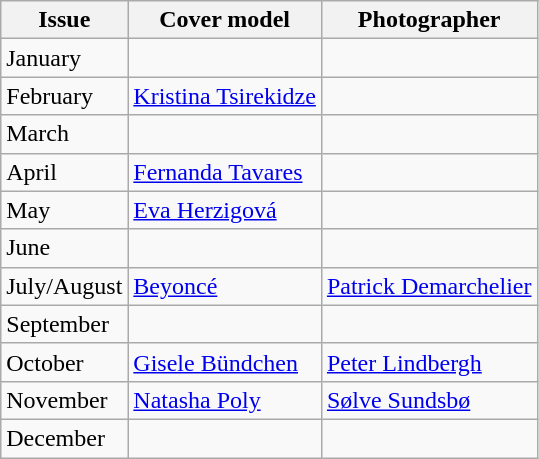<table class="sortable wikitable">
<tr>
<th>Issue</th>
<th>Cover model</th>
<th>Photographer</th>
</tr>
<tr>
<td>January</td>
<td></td>
<td></td>
</tr>
<tr>
<td>February</td>
<td><a href='#'>Kristina Tsirekidze</a></td>
<td></td>
</tr>
<tr>
<td>March</td>
<td></td>
<td></td>
</tr>
<tr>
<td>April</td>
<td><a href='#'>Fernanda Tavares</a></td>
<td></td>
</tr>
<tr>
<td>May</td>
<td><a href='#'>Eva Herzigová</a></td>
<td></td>
</tr>
<tr>
<td>June</td>
<td></td>
<td></td>
</tr>
<tr>
<td>July/August</td>
<td><a href='#'>Beyoncé</a></td>
<td><a href='#'>Patrick Demarchelier</a></td>
</tr>
<tr>
<td>September</td>
<td></td>
<td></td>
</tr>
<tr>
<td>October</td>
<td><a href='#'>Gisele Bündchen</a></td>
<td><a href='#'>Peter Lindbergh</a></td>
</tr>
<tr>
<td>November</td>
<td><a href='#'>Natasha Poly</a></td>
<td><a href='#'>Sølve Sundsbø</a></td>
</tr>
<tr>
<td>December</td>
<td></td>
<td></td>
</tr>
</table>
